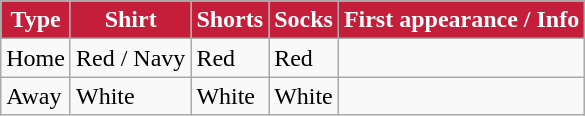<table class="wikitable">
<tr>
<th style="background:#C41E3A; color:white; text-align:center;">Type</th>
<th style="background:#C41E3A; color:white; text-align:center;">Shirt</th>
<th style="background:#C41E3A; color:white; text-align:center;">Shorts</th>
<th style="background:#C41E3A; color:white; text-align:center;">Socks</th>
<th style="background:#C41E3A; color:white; text-align:center;">First appearance / Info</th>
</tr>
<tr>
<td>Home</td>
<td>Red / Navy</td>
<td>Red</td>
<td>Red</td>
<td></td>
</tr>
<tr>
<td>Away</td>
<td>White</td>
<td>White</td>
<td>White</td>
<td></td>
</tr>
</table>
